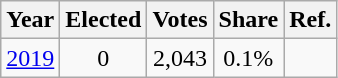<table class="wikitable">
<tr>
<th>Year</th>
<th>Elected</th>
<th>Votes</th>
<th>Share</th>
<th>Ref.</th>
</tr>
<tr>
<td align="center"><a href='#'>2019</a></td>
<td align="center">0</td>
<td align="center">2,043</td>
<td align="center">0.1%</td>
<td></td>
</tr>
</table>
